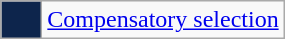<table class=wikitable>
<tr>
<td style="background:#0D254C; width:20px; em;"></td>
<td><a href='#'>Compensatory selection</a></td>
</tr>
</table>
